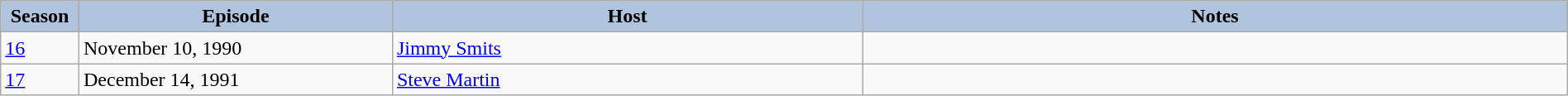<table class="wikitable" style="width:100%;">
<tr>
<th style="background:#B0C4DE;" width="5%">Season</th>
<th style="background:#B0C4DE;" width="20%">Episode</th>
<th style="background:#B0C4DE;" width="30%">Host</th>
<th style="background:#B0C4DE;" width="45%">Notes</th>
</tr>
<tr>
<td><a href='#'>16</a></td>
<td>November 10, 1990</td>
<td><a href='#'>Jimmy Smits</a></td>
<td></td>
</tr>
<tr>
<td><a href='#'>17</a></td>
<td>December 14, 1991</td>
<td><a href='#'>Steve Martin</a></td>
<td></td>
</tr>
</table>
